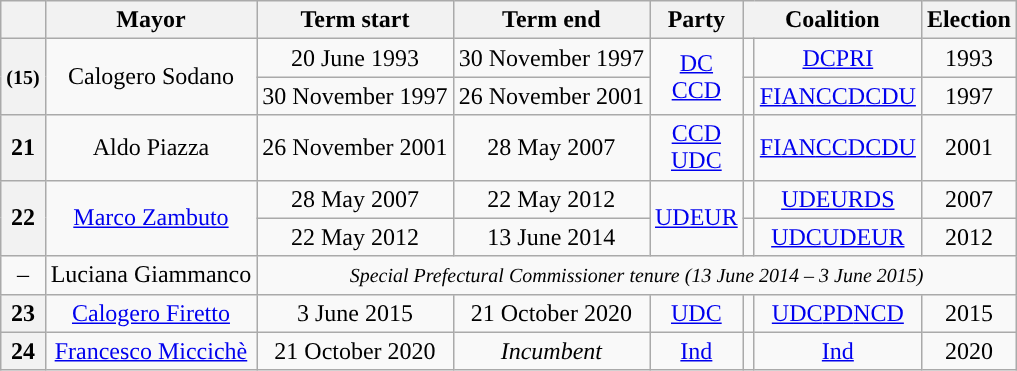<table class="wikitable" style="text-align: center;">
<tr>
<th class=unsortable> </th>
<th>Mayor</th>
<th>Term start</th>
<th>Term end</th>
<th>Party</th>
<th colspan="2">Coalition</th>
<th>Election</th>
</tr>
<tr>
<th rowspan=2 style="background:"><small><strong>(15)</strong></small></th>
<td rowspan=2>Calogero Sodano</td>
<td>20 June 1993</td>
<td>30 November 1997</td>
<td rowspan=2><a href='#'>DC</a><br><a href='#'>CCD</a></td>
<td style="background: "></td>
<td><a href='#'>DC</a><a href='#'>PRI</a></td>
<td>1993</td>
</tr>
<tr>
<td>30 November 1997</td>
<td>26 November 2001</td>
<td style="background: "></td>
<td><a href='#'>FI</a><a href='#'>AN</a><a href='#'>CCD</a><a href='#'>CDU</a></td>
<td>1997</td>
</tr>
<tr>
<th style="background:">21</th>
<td>Aldo Piazza</td>
<td>26 November 2001</td>
<td>28 May 2007</td>
<td><a href='#'>CCD</a><br><a href='#'>UDC</a></td>
<td style="background: "></td>
<td><a href='#'>FI</a><a href='#'>AN</a><a href='#'>CCD</a><a href='#'>CDU</a></td>
<td>2001</td>
</tr>
<tr>
<th rowspan=2 style="background:">22</th>
<td rowspan=2><a href='#'>Marco Zambuto</a></td>
<td>28 May 2007</td>
<td>22 May 2012</td>
<td rowspan=2><a href='#'>UDEUR</a></td>
<td style="background: "></td>
<td><a href='#'>UDEUR</a><a href='#'>DS</a></td>
<td>2007</td>
</tr>
<tr>
<td>22 May 2012</td>
<td>13 June 2014</td>
<td style="background: "></td>
<td><a href='#'>UDC</a><a href='#'>UDEUR</a></td>
<td>2012</td>
</tr>
<tr>
<td>–</td>
<td>Luciana Giammanco</td>
<td colspan="6"><small><em>Special Prefectural Commissioner tenure (13 June 2014 – 3 June 2015)</em></small></td>
</tr>
<tr>
<th style="background:">23</th>
<td><a href='#'>Calogero Firetto</a></td>
<td>3 June 2015</td>
<td>21 October 2020</td>
<td><a href='#'>UDC</a></td>
<td style="background: "></td>
<td><a href='#'>UDC</a><a href='#'>PD</a><a href='#'>NCD</a></td>
<td>2015</td>
</tr>
<tr>
<th style="background:">24</th>
<td><a href='#'>Francesco Miccichè</a></td>
<td>21 October 2020</td>
<td><em>Incumbent</em></td>
<td><a href='#'>Ind</a></td>
<td style="background: "></td>
<td><a href='#'>Ind</a></td>
<td>2020</td>
</tr>
</table>
